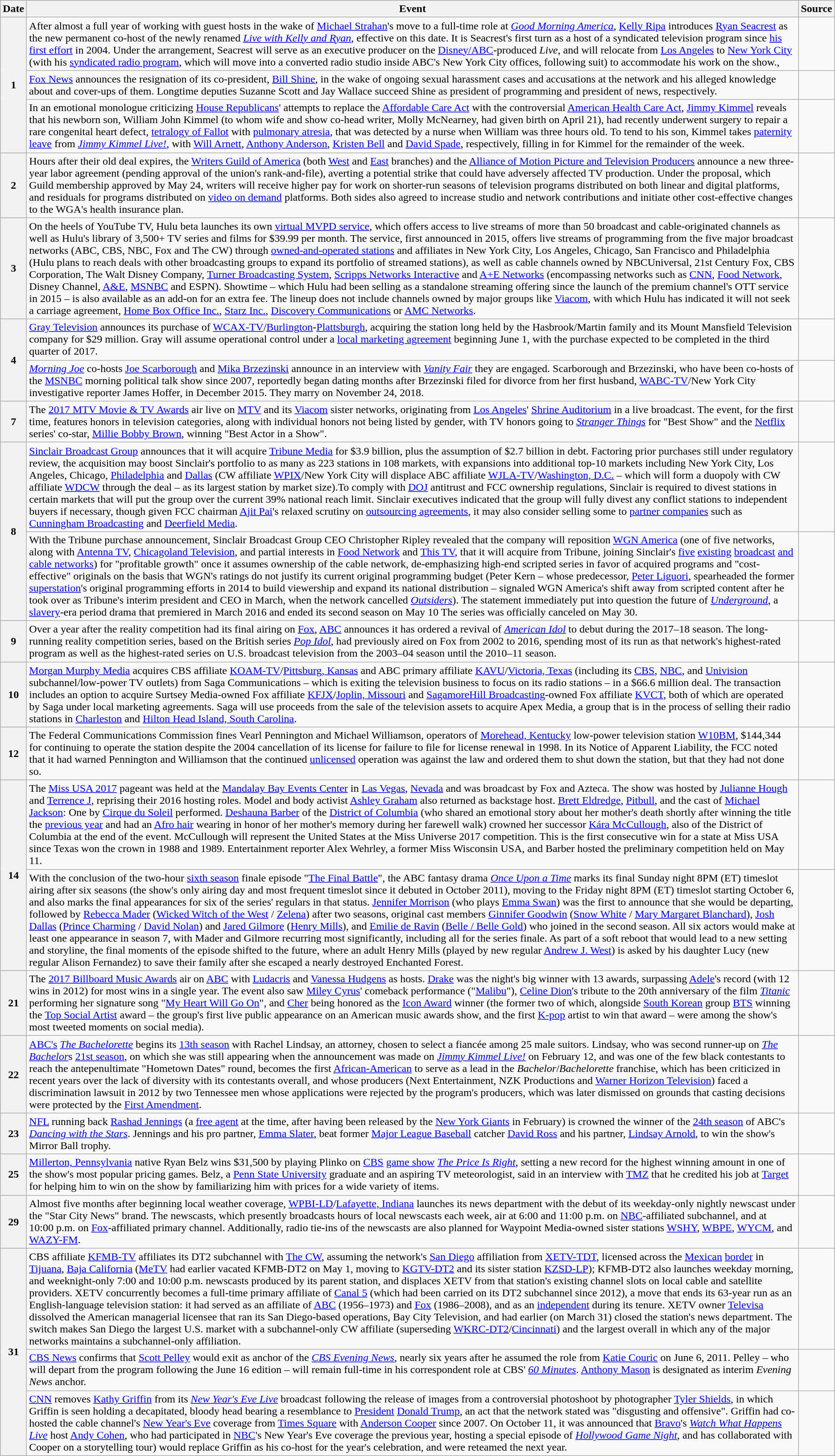<table class="wikitable">
<tr>
<th>Date</th>
<th>Event</th>
<th>Source</th>
</tr>
<tr>
<th rowspan="3">1</th>
<td>After almost a full year of working with guest hosts in the wake of <a href='#'>Michael Strahan</a>'s move to a full-time role at <em><a href='#'>Good Morning America</a></em>, <a href='#'>Kelly Ripa</a> introduces <a href='#'>Ryan Seacrest</a> as the new permanent co-host of the newly renamed <em><a href='#'>Live with Kelly and Ryan</a></em>, effective on this date. It is Seacrest's first turn as a host of a syndicated television program since <a href='#'>his first effort</a> in 2004. Under the arrangement, Seacrest will serve as an executive producer on the <a href='#'>Disney/ABC</a>-produced <em>Live</em>, and will relocate from <a href='#'>Los Angeles</a> to <a href='#'>New York City</a> (with his <a href='#'>syndicated radio program</a>, which will move into a converted radio studio inside ABC's New York City offices, following suit) to accommodate his work on the show.,</td>
<td></td>
</tr>
<tr>
<td><a href='#'>Fox News</a> announces the resignation of its co-president, <a href='#'>Bill Shine</a>, in the wake of ongoing sexual harassment cases and accusations at the network and his alleged knowledge about and cover-ups of them. Longtime deputies Suzanne Scott and Jay Wallace succeed Shine as president of programming and president of news, respectively.</td>
<td></td>
</tr>
<tr>
<td>In an emotional monologue criticizing <a href='#'>House Republicans</a>' attempts to replace the <a href='#'>Affordable Care Act</a> with the controversial <a href='#'>American Health Care Act</a>, <a href='#'>Jimmy Kimmel</a> reveals that his newborn son, William John Kimmel (to whom wife and show co-head writer, Molly McNearney, had given birth on April 21), had recently underwent surgery to repair a rare congenital heart defect, <a href='#'>tetralogy of Fallot</a> with <a href='#'>pulmonary atresia</a>, that was detected by a nurse when William was three hours old. To tend to his son, Kimmel takes <a href='#'>paternity leave</a> from <em><a href='#'>Jimmy Kimmel Live!</a></em>, with <a href='#'>Will Arnett</a>, <a href='#'>Anthony Anderson</a>, <a href='#'>Kristen Bell</a> and <a href='#'>David Spade</a>, respectively, filling in for Kimmel for the remainder of the week.</td>
<td><br></td>
</tr>
<tr>
<th>2</th>
<td>Hours after their old deal expires, the <a href='#'>Writers Guild of America</a> (both <a href='#'>West</a> and <a href='#'>East</a> branches) and the <a href='#'>Alliance of Motion Picture and Television Producers</a> announce a new three-year labor agreement (pending approval of the union's rank-and-file), averting a potential strike that could have adversely affected TV production. Under the proposal, which Guild membership approved by May 24, writers will receive higher pay for work on shorter-run seasons of television programs distributed on both linear and digital platforms, and residuals for programs distributed on <a href='#'>video on demand</a> platforms. Both sides also agreed to increase studio and network contributions and initiate other cost-effective changes to the WGA's health insurance plan.</td>
<td></td>
</tr>
<tr>
<th>3</th>
<td>On the heels of YouTube TV, Hulu beta launches its own <a href='#'>virtual MVPD service</a>, which offers access to live streams of more than 50 broadcast and cable-originated channels as well as Hulu's library of 3,500+ TV series and films for $39.99 per month. The service, first announced in 2015, offers live streams of programming from the five major broadcast networks (ABC, CBS, NBC, Fox and The CW) through <a href='#'>owned-and-operated stations</a> and affiliates in New York City, Los Angeles, Chicago, San Francisco and Philadelphia (Hulu plans to reach deals with other broadcasting groups to expand its portfolio of streamed stations), as well as cable channels owned by NBCUniversal, 21st Century Fox, CBS Corporation, The Walt Disney Company, <a href='#'>Turner Broadcasting System</a>, <a href='#'>Scripps Networks Interactive</a> and <a href='#'>A+E Networks</a> (encompassing networks such as <a href='#'>CNN</a>, <a href='#'>Food Network</a>, Disney Channel, <a href='#'>A&E</a>, <a href='#'>MSNBC</a> and ESPN). Showtime – which Hulu had been selling as a standalone streaming offering since the launch of the premium channel's OTT service in 2015 – is also available as an add-on for an extra fee. The lineup does not include channels owned by major groups like <a href='#'>Viacom</a>, with which Hulu has indicated it will not seek a carriage agreement, <a href='#'>Home Box Office Inc.</a>, <a href='#'>Starz Inc.</a>, <a href='#'>Discovery Communications</a> or <a href='#'>AMC Networks</a>.</td>
<td><br><br></td>
</tr>
<tr>
<th rowspan="2">4</th>
<td><a href='#'>Gray Television</a> announces its purchase of <a href='#'>WCAX-TV</a>/<a href='#'>Burlington</a>-<a href='#'>Plattsburgh</a>, acquiring the station long held by the Hasbrook/Martin family and its Mount Mansfield Television company for $29 million. Gray will assume operational control under a <a href='#'>local marketing agreement</a> beginning June 1, with the purchase expected to be completed in the third quarter of 2017.</td>
<td></td>
</tr>
<tr>
<td><em><a href='#'>Morning Joe</a></em> co-hosts <a href='#'>Joe Scarborough</a> and <a href='#'>Mika Brzezinski</a> announce in an interview with <em><a href='#'>Vanity Fair</a></em> they are engaged. Scarborough and Brzezinski, who have been co-hosts of the <a href='#'>MSNBC</a> morning political talk show since 2007, reportedly began dating months after Brzezinski filed for divorce from her first husband, <a href='#'>WABC-TV</a>/New York City investigative reporter James Hoffer, in December 2015. They marry on November 24, 2018.</td>
<td></td>
</tr>
<tr>
<th>7</th>
<td>The <a href='#'>2017 MTV Movie & TV Awards</a> air live on <a href='#'>MTV</a> and its <a href='#'>Viacom</a> sister networks, originating from <a href='#'>Los Angeles</a>' <a href='#'>Shrine Auditorium</a> in a live broadcast. The event, for the first time, features honors in television categories, along with individual honors not being listed by gender, with TV honors going to <em><a href='#'>Stranger Things</a></em> for "Best Show" and the <a href='#'>Netflix</a> series' co-star, <a href='#'>Millie Bobby Brown</a>, winning "Best Actor in a Show".</td>
<td></td>
</tr>
<tr>
<th rowspan="2">8</th>
<td><a href='#'>Sinclair Broadcast Group</a> announces that it will acquire <a href='#'>Tribune Media</a> for $3.9 billion, plus the assumption of $2.7 billion in debt. Factoring prior purchases still under regulatory review, the acquisition may boost Sinclair's portfolio to as many as 223 stations in 108 markets, with expansions into additional top-10 markets including New York City, Los Angeles, Chicago, <a href='#'>Philadelphia</a> and <a href='#'>Dallas</a> (CW affiliate <a href='#'>WPIX</a>/New York City will displace ABC affiliate <a href='#'>WJLA-TV</a>/<a href='#'>Washington, D.C.</a> – which will form a duopoly with CW affiliate <a href='#'>WDCW</a> through the deal – as its largest station by market size).To comply with <a href='#'>DOJ</a> antitrust and FCC ownership regulations, Sinclair is required to divest stations in certain markets that will put the group over the current 39% national reach limit. Sinclair executives indicated that the group will fully divest any conflict stations to independent buyers if necessary, though given FCC chairman <a href='#'>Ajit Pai</a>'s relaxed scrutiny on <a href='#'>outsourcing agreements</a>, it may also consider selling some to <a href='#'>partner companies</a> such as <a href='#'>Cunningham Broadcasting</a> and <a href='#'>Deerfield Media</a>.</td>
<td><br><br><br></td>
</tr>
<tr>
<td>With the Tribune purchase announcement, Sinclair Broadcast Group CEO Christopher Ripley revealed that the company will reposition <a href='#'>WGN America</a> (one of five networks, along with <a href='#'>Antenna TV</a>, <a href='#'>Chicagoland Television</a>, and partial interests in <a href='#'>Food Network</a> and <a href='#'>This TV</a>, that it will acquire from Tribune, joining Sinclair's <a href='#'>five</a> <a href='#'>existing</a> <a href='#'>broadcast</a> <a href='#'>and</a> <a href='#'>cable networks</a>) for "profitable growth" once it assumes ownership of the cable network, de-emphasizing high-end scripted series in favor of acquired programs and "cost-effective" originals on the basis that WGN's ratings do not justify its current original programming budget (Peter Kern – whose predecessor, <a href='#'>Peter Liguori</a>, spearheaded the former <a href='#'>superstation</a>'s original programming efforts in 2014 to build viewership and expand its national distribution – signaled WGN America's shift away from scripted content after he took over as Tribune's interim president and CEO in March, when the network cancelled <em><a href='#'>Outsiders</a></em>). The statement immediately put into question the future of <em><a href='#'>Underground</a></em>, a <a href='#'>slavery</a>-era period drama that premiered in March 2016 and ended its second season on May 10 The series was officially canceled on May 30.</td>
<td></td>
</tr>
<tr>
<th>9</th>
<td>Over a year after the reality competition had its final airing on <a href='#'>Fox</a>, <a href='#'>ABC</a> announces it has ordered a revival of <em><a href='#'>American Idol</a></em> to debut during the 2017–18 season. The long-running reality competition series, based on the British series <em><a href='#'>Pop Idol</a></em>, had previously aired on Fox from 2002 to 2016, spending most of its run as that network's highest-rated program as well as the highest-rated series on U.S. broadcast television from the 2003–04 season until the 2010–11 season.</td>
<td></td>
</tr>
<tr>
<th>10</th>
<td><a href='#'>Morgan Murphy Media</a> acquires CBS affiliate <a href='#'>KOAM-TV</a>/<a href='#'>Pittsburg, Kansas</a> and ABC primary affiliate <a href='#'>KAVU</a>/<a href='#'>Victoria, Texas</a> (including its <a href='#'>CBS</a>, <a href='#'>NBC</a>, and <a href='#'>Univision</a> subchannel/low-power TV outlets) from Saga Communications – which is exiting the television business to focus on its radio stations – in a $66.6 million deal. The transaction includes an option to acquire Surtsey Media-owned Fox affiliate <a href='#'>KFJX</a>/<a href='#'>Joplin, Missouri</a> and <a href='#'>SagamoreHill Broadcasting</a>-owned Fox affiliate <a href='#'>KVCT</a>, both of which are operated by Saga under local marketing agreements. Saga will use proceeds from the sale of the television assets to acquire Apex Media, a group that is in the process of selling their radio stations in <a href='#'>Charleston</a> and <a href='#'>Hilton Head Island, South Carolina</a>.</td>
<td></td>
</tr>
<tr>
<th>12</th>
<td>The Federal Communications Commission fines Vearl Pennington and Michael Williamson, operators of <a href='#'>Morehead, Kentucky</a> low-power television station <a href='#'>W10BM</a>, $144,344 for continuing to operate the station despite the 2004 cancellation of its license for failure to file for license renewal in 1998. In its Notice of Apparent Liability, the FCC noted that it had warned Pennington and Williamson that the continued <a href='#'>unlicensed</a> operation was against the law and ordered them to shut down the station, but that they had not done so.</td>
<td></td>
</tr>
<tr>
<th rowspan=2>14</th>
<td>The <a href='#'>Miss USA 2017</a> pageant was held at the <a href='#'>Mandalay Bay Events Center</a> in <a href='#'>Las Vegas</a>, <a href='#'>Nevada</a> and was broadcast by Fox and Azteca. The show was hosted by <a href='#'>Julianne Hough</a> and <a href='#'>Terrence J</a>, reprising their 2016 hosting roles. Model and body activist <a href='#'>Ashley Graham</a> also returned as backstage host. <a href='#'>Brett Eldredge</a>, <a href='#'>Pitbull</a>, and the cast of <a href='#'>Michael Jackson</a>: One by <a href='#'>Cirque du Soleil</a> performed. <a href='#'>Deshauna Barber</a> of the <a href='#'>District of Columbia</a> (who shared an emotional story about her mother's death shortly after winning the title the <a href='#'>previous year</a> and had an <a href='#'>Afro hair</a> wearing in honor of her mother's memory during her farewell walk) crowned her successor <a href='#'>Kára McCullough</a>, also of the District of Columbia at the end of the event. McCullough will represent the United States at the Miss Universe 2017 competition. This is the first consecutive win for a state at Miss USA since Texas won the crown in 1988 and 1989. Entertainment reporter Alex Wehrley, a former Miss Wisconsin USA, and Barber hosted the preliminary competition held on May 11.</td>
<td></td>
</tr>
<tr>
<td>With the conclusion of the two-hour <a href='#'>sixth season</a> finale episode "<a href='#'>The Final Battle</a>", the ABC fantasy drama <em><a href='#'>Once Upon a Time</a></em> marks its final Sunday night 8PM (ET) timeslot airing after six seasons (the show's only airing day and most frequent timeslot since it debuted in October 2011), moving to the Friday night 8PM (ET) timeslot starting October 6, and also marks the final appearances for six of the series' regulars in that status. <a href='#'>Jennifer Morrison</a> (who plays <a href='#'>Emma Swan</a>) was the first to announce that she would be departing, followed by <a href='#'>Rebecca Mader</a> (<a href='#'>Wicked Witch of the West</a> / <a href='#'>Zelena</a>) after two seasons, original cast members <a href='#'>Ginnifer Goodwin</a> (<a href='#'>Snow White</a> / <a href='#'>Mary Margaret Blanchard</a>), <a href='#'>Josh Dallas</a> (<a href='#'>Prince Charming</a> / <a href='#'>David Nolan</a>) and <a href='#'>Jared Gilmore</a> (<a href='#'>Henry Mills</a>), and <a href='#'>Emilie de Ravin</a> (<a href='#'>Belle / Belle Gold</a>) who joined in the second season. All six actors would make at least one appearance in season 7, with Mader and Gilmore recurring most significantly, including all for the series finale. As part of a soft reboot that would lead to a new setting and storyline, the final moments of the episode shifted to the future, where an adult Henry Mills (played by new regular <a href='#'>Andrew J. West</a>) is asked by his daughter Lucy (new regular Alison Fernandez) to save their family after she escaped a nearly destroyed Enchanted Forest.</td>
<td><br></td>
</tr>
<tr>
<th>21</th>
<td>The <a href='#'>2017 Billboard Music Awards</a> air on <a href='#'>ABC</a> with <a href='#'>Ludacris</a> and <a href='#'>Vanessa Hudgens</a> as hosts. <a href='#'>Drake</a> was the night's big winner with 13 awards, surpassing <a href='#'>Adele</a>'s record (with 12 wins in 2012) for most wins in a single year. The event also saw <a href='#'>Miley Cyrus</a>' comeback performance ("<a href='#'>Malibu</a>"), <a href='#'>Celine Dion</a>'s tribute to the 20th anniversary of the film <em><a href='#'>Titanic</a></em> performing her signature song "<a href='#'>My Heart Will Go On</a>", and <a href='#'>Cher</a> being honored as the <a href='#'>Icon Award</a> winner (the former two of which, alongside <a href='#'>South Korean</a> group <a href='#'>BTS</a> winning the <a href='#'>Top Social Artist</a> award – the group's first live public appearance on an American music awards show, and the first <a href='#'>K-pop</a> artist to win that award – were among the show's most tweeted moments on social media).</td>
<td></td>
</tr>
<tr>
<th>22</th>
<td><a href='#'>ABC's</a> <em><a href='#'>The Bachelorette</a></em> begins its <a href='#'>13th season</a> with Rachel Lindsay, an attorney, chosen to select a fiancée among 25 male suitors. Lindsay, who was second runner-up on <em><a href='#'>The Bachelor</a></em>s <a href='#'>21st season</a>, on which she was still appearing when the announcement was made on <em><a href='#'>Jimmy Kimmel Live!</a></em> on February 12, and was one of the few black contestants to reach the antepenultimate "Hometown Dates" round, becomes the first <a href='#'>African-American</a> to serve as a lead in the <em>Bachelor</em>/<em>Bachelorette</em> franchise, which has been criticized in recent years over the lack of diversity with its contestants overall, and whose producers (Next Entertainment, NZK Productions and <a href='#'>Warner Horizon Television</a>) faced a discrimination lawsuit in 2012 by two Tennessee men whose applications were rejected by the program's producers, which was later dismissed on grounds that casting decisions were protected by the <a href='#'>First Amendment</a>.</td>
<td><br></td>
</tr>
<tr>
<th>23</th>
<td><a href='#'>NFL</a> running back <a href='#'>Rashad Jennings</a> (a <a href='#'>free agent</a> at the time, after having been released by the <a href='#'>New York Giants</a> in February) is crowned the winner of the <a href='#'>24th season</a> of ABC's <em><a href='#'>Dancing with the Stars</a></em>. Jennings and his pro partner, <a href='#'>Emma Slater</a>, beat former <a href='#'>Major League Baseball</a> catcher <a href='#'>David Ross</a> and his partner, <a href='#'>Lindsay Arnold</a>, to win the show's Mirror Ball trophy.</td>
<td></td>
</tr>
<tr>
<th>25</th>
<td><a href='#'>Millerton, Pennsylvania</a> native Ryan Belz wins $31,500 by playing Plinko on <a href='#'>CBS</a> <a href='#'>game show</a> <em><a href='#'>The Price Is Right</a></em>, setting a new record for the highest winning amount in one of the show's most popular pricing games. Belz, a <a href='#'>Penn State University</a> graduate and an aspiring TV meteorologist, said in an interview with <a href='#'>TMZ</a> that he credited his job at <a href='#'>Target</a> for helping him to win on the show by familiarizing him with prices for a wide variety of items.</td>
<td></td>
</tr>
<tr>
<th>29</th>
<td>Almost five months after beginning local weather coverage, <a href='#'>WPBI-LD</a>/<a href='#'>Lafayette, Indiana</a> launches its news department with the debut of its weekday-only nightly newscast under the "Star City News" brand. The newscasts, which presently broadcasts  hours of local newscasts each week, air at 6:00 and 11:00 p.m. on <a href='#'>NBC</a>-affiliated subchannel, and at 10:00 p.m. on <a href='#'>Fox</a>-affiliated primary channel. Additionally, radio tie-ins of the newscasts are also planned for Waypoint Media-owned sister stations <a href='#'>WSHY</a>, <a href='#'>WBPE</a>, <a href='#'>WYCM</a>, and <a href='#'>WAZY-FM</a>.</td>
<td><br></td>
</tr>
<tr>
<th rowspan="3">31</th>
<td>CBS affiliate <a href='#'>KFMB-TV</a> affiliates its DT2 subchannel with <a href='#'>The CW</a>, assuming the network's <a href='#'>San Diego</a> affiliation from <a href='#'>XETV-TDT</a>, licensed across the <a href='#'>Mexican</a> <a href='#'>border</a> in <a href='#'>Tijuana</a>, <a href='#'>Baja California</a> (<a href='#'>MeTV</a> had earlier vacated KFMB-DT2 on May 1, moving to <a href='#'>KGTV-DT2</a> and its sister station <a href='#'>KZSD-LP</a>); KFMB-DT2 also launches weekday morning, and weeknight-only 7:00 and 10:00 p.m. newscasts produced by its parent station, and displaces XETV from that station's existing channel slots on local cable and satellite providers. XETV concurrently becomes a full-time primary affiliate of <a href='#'>Canal 5</a> (which had been carried on its DT2 subchannel since 2012), a move that ends its 63-year run as an English-language television station: it had served as an affiliate of <a href='#'>ABC</a> (1956–1973) and <a href='#'>Fox</a> (1986–2008), and as an <a href='#'>independent</a> during its tenure. XETV owner <a href='#'>Televisa</a> dissolved the American managerial licensee that ran its San Diego-based operations, Bay City Television, and had earlier (on March 31) closed the station's news department. The switch makes San Diego the largest U.S. market with a subchannel-only CW affiliate (superseding <a href='#'>WKRC-DT2</a>/<a href='#'>Cincinnati</a>) and the largest overall in which any of the major networks maintains a subchannel-only affiliation.</td>
<td></td>
</tr>
<tr>
<td><a href='#'>CBS News</a> confirms that <a href='#'>Scott Pelley</a> would exit as anchor of the <em><a href='#'>CBS Evening News</a></em>, nearly six years after he assumed the role from <a href='#'>Katie Couric</a> on June 6, 2011. Pelley – who will depart from the program following the June 16 edition – will remain full-time in his correspondent role at CBS' <em><a href='#'>60 Minutes</a></em>. <a href='#'>Anthony Mason</a> is designated as interim <em>Evening News</em> anchor.</td>
<td></td>
</tr>
<tr>
<td><a href='#'>CNN</a> removes <a href='#'>Kathy Griffin</a> from its <em><a href='#'>New Year's Eve Live</a></em> broadcast following the release of images from a controversial photoshoot by photographer <a href='#'>Tyler Shields</a>, in which Griffin is seen holding a decapitated, bloody head bearing a resemblance to <a href='#'>President</a> <a href='#'>Donald Trump</a>, an act that the network stated was "disgusting and offensive". Griffin had co-hosted the cable channel's <a href='#'>New Year's Eve</a> coverage from <a href='#'>Times Square</a> with <a href='#'>Anderson Cooper</a> since 2007. On October 11, it was announced that <a href='#'>Bravo</a>'s <em><a href='#'>Watch What Happens Live</a></em> host <a href='#'>Andy Cohen</a>, who had participated in <a href='#'>NBC</a>'s New Year's Eve coverage the previous year, hosting a special episode of <em><a href='#'>Hollywood Game Night</a></em>, and has collaborated with Cooper on a storytelling tour) would replace Griffin as his co-host for the year's celebration, and were reteamed the next year.</td>
<td></td>
</tr>
</table>
